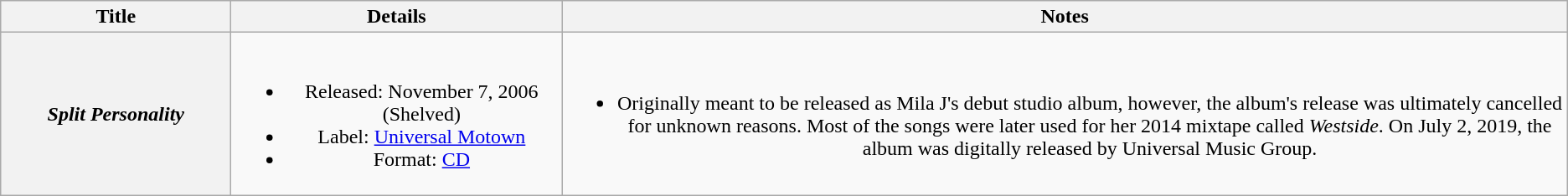<table class="wikitable plainrowheaders" style="text-align:center;">
<tr>
<th scope="col" style="width:11em;">Title</th>
<th scope="col" style="width:16em;">Details</th>
<th scope="col">Notes</th>
</tr>
<tr>
<th scope="row"><em>Split Personality</em></th>
<td><br><ul><li>Released: November 7, 2006 (Shelved)</li><li>Label: <a href='#'>Universal Motown</a></li><li>Format: <a href='#'>CD</a></li></ul></td>
<td><br><ul><li>Originally meant to be released as Mila J's debut studio album, however, the album's release was ultimately cancelled for unknown reasons. Most of the songs were later used for her 2014 mixtape called <em>Westside</em>. On July 2, 2019, the album was digitally released by Universal Music Group.</li></ul></td>
</tr>
</table>
